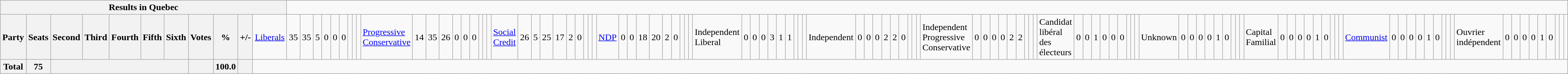<table class="wikitable">
<tr>
<th colspan=12>Results in Quebec</th>
</tr>
<tr>
<th colspan=2>Party</th>
<th>Seats</th>
<th>Second</th>
<th>Third</th>
<th>Fourth</th>
<th>Fifth</th>
<th>Sixth</th>
<th>Votes</th>
<th>%</th>
<th>+/-<br></th>
<td><a href='#'>Liberals</a></td>
<td align="right">35</td>
<td align="right">35</td>
<td align="right">5</td>
<td align="right">0</td>
<td align="right">0</td>
<td align="right">0</td>
<td align="right"></td>
<td align="right"></td>
<td align="right"><br></td>
<td><a href='#'>Progressive Conservative</a></td>
<td align="right">14</td>
<td align="right">35</td>
<td align="right">26</td>
<td align="right">0</td>
<td align="right">0</td>
<td align="right">0</td>
<td align="right"></td>
<td align="right"></td>
<td align="right"><br></td>
<td><a href='#'>Social Credit</a></td>
<td align="right">26</td>
<td align="right">5</td>
<td align="right">25</td>
<td align="right">17</td>
<td align="right">2</td>
<td align="right">0</td>
<td align="right"></td>
<td align="right"></td>
<td align="right"><br></td>
<td><a href='#'>NDP</a></td>
<td align="right">0</td>
<td align="right">0</td>
<td align="right">18</td>
<td align="right">20</td>
<td align="right">2</td>
<td align="right">0</td>
<td align="right"></td>
<td align="right"></td>
<td align="right"><br></td>
<td>Independent Liberal</td>
<td align="right">0</td>
<td align="right">0</td>
<td align="right">0</td>
<td align="right">3</td>
<td align="right">1</td>
<td align="right">1</td>
<td align="right"></td>
<td align="right"></td>
<td align="right"><br></td>
<td>Independent</td>
<td align="right">0</td>
<td align="right">0</td>
<td align="right">0</td>
<td align="right">2</td>
<td align="right">2</td>
<td align="right">0</td>
<td align="right"></td>
<td align="right"></td>
<td align="right"><br></td>
<td>Independent Progressive Conservative</td>
<td align="right">0</td>
<td align="right">0</td>
<td align="right">0</td>
<td align="right">0</td>
<td align="right">2</td>
<td align="right">2</td>
<td align="right"></td>
<td align="right"></td>
<td align="right"><br></td>
<td>Candidat libéral des électeurs</td>
<td align="right">0</td>
<td align="right">0</td>
<td align="right">1</td>
<td align="right">0</td>
<td align="right">0</td>
<td align="right">0</td>
<td align="right"></td>
<td align="right"></td>
<td align="right"><br></td>
<td>Unknown</td>
<td align="right">0</td>
<td align="right">0</td>
<td align="right">0</td>
<td align="right">0</td>
<td align="right">1</td>
<td align="right">0</td>
<td align="right"></td>
<td align="right"></td>
<td align="right"><br></td>
<td>Capital Familial</td>
<td align="right">0</td>
<td align="right">0</td>
<td align="right">0</td>
<td align="right">0</td>
<td align="right">1</td>
<td align="right">0</td>
<td align="right"></td>
<td align="right"></td>
<td align="right"><br></td>
<td><a href='#'>Communist</a></td>
<td align="right">0</td>
<td align="right">0</td>
<td align="right">0</td>
<td align="right">0</td>
<td align="right">1</td>
<td align="right">0</td>
<td align="right"></td>
<td align="right"></td>
<td align="right"><br></td>
<td>Ouvrier indépendent</td>
<td align="right">0</td>
<td align="right">0</td>
<td align="right">0</td>
<td align="right">0</td>
<td align="right">1</td>
<td align="right">0</td>
<td align="right"></td>
<td align="right"></td>
<td align="right"></td>
</tr>
<tr>
<th colspan="2">Total</th>
<th>75</th>
<th colspan="5"></th>
<th></th>
<th>100.0</th>
<th></th>
</tr>
</table>
